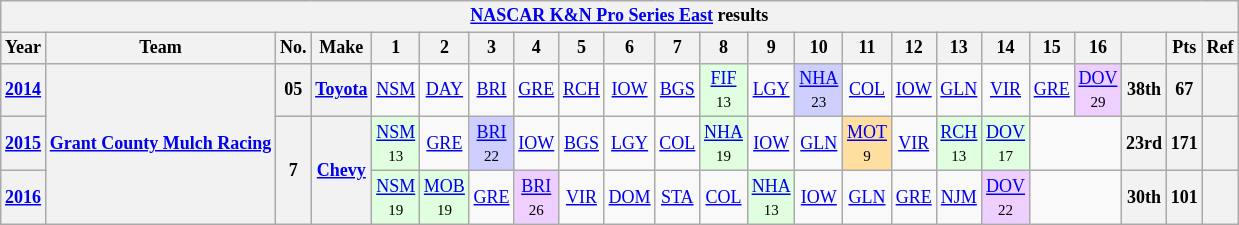<table class="wikitable" style="text-align:center; font-size:75%">
<tr>
<th colspan=23><a href='#'>NASCAR K&N Pro Series East</a> results</th>
</tr>
<tr>
<th>Year</th>
<th>Team</th>
<th>No.</th>
<th>Make</th>
<th>1</th>
<th>2</th>
<th>3</th>
<th>4</th>
<th>5</th>
<th>6</th>
<th>7</th>
<th>8</th>
<th>9</th>
<th>10</th>
<th>11</th>
<th>12</th>
<th>13</th>
<th>14</th>
<th>15</th>
<th>16</th>
<th></th>
<th>Pts</th>
<th>Ref</th>
</tr>
<tr>
<th><a href='#'>2014</a></th>
<th rowspan=3><a href='#'>Grant County Mulch Racing</a></th>
<th>05</th>
<th><a href='#'>Toyota</a></th>
<td><a href='#'>NSM</a></td>
<td><a href='#'>DAY</a></td>
<td><a href='#'>BRI</a></td>
<td><a href='#'>GRE</a></td>
<td><a href='#'>RCH</a></td>
<td><a href='#'>IOW</a></td>
<td><a href='#'>BGS</a></td>
<td style="background:#DFFFDF;"><a href='#'>FIF</a><br><small>13</small></td>
<td><a href='#'>LGY</a></td>
<td style="background:#CFCFFF;"><a href='#'>NHA</a><br><small>23</small></td>
<td><a href='#'>COL</a></td>
<td><a href='#'>IOW</a></td>
<td><a href='#'>GLN</a></td>
<td><a href='#'>VIR</a></td>
<td><a href='#'>GRE</a></td>
<td style="background:#EFCFFF;"><a href='#'>DOV</a><br><small>29</small></td>
<th>38th</th>
<th>67</th>
<th></th>
</tr>
<tr>
<th><a href='#'>2015</a></th>
<th rowspan=2>7</th>
<th rowspan=2><a href='#'>Chevy</a></th>
<td style="background:#DFFFDF;"><a href='#'>NSM</a><br><small>13</small></td>
<td><a href='#'>GRE</a></td>
<td style="background:#CFCFFF;"><a href='#'>BRI</a><br><small>22</small></td>
<td><a href='#'>IOW</a></td>
<td><a href='#'>BGS</a></td>
<td><a href='#'>LGY</a></td>
<td><a href='#'>COL</a></td>
<td style="background:#DFFFDF;"><a href='#'>NHA</a><br><small>19</small></td>
<td><a href='#'>IOW</a></td>
<td><a href='#'>GLN</a></td>
<td style="background:#FFDF9F;"><a href='#'>MOT</a><br><small>9</small></td>
<td><a href='#'>VIR</a></td>
<td style="background:#DFFFDF;"><a href='#'>RCH</a><br><small>13</small></td>
<td style="background:#DFFFDF;"><a href='#'>DOV</a><br><small>17</small></td>
<td colspan=2></td>
<th>23rd</th>
<th>171</th>
<th></th>
</tr>
<tr>
<th><a href='#'>2016</a></th>
<td style="background:#DFFFDF;"><a href='#'>NSM</a><br><small>19</small></td>
<td style="background:#DFFFDF;"><a href='#'>MOB</a><br><small>19</small></td>
<td><a href='#'>GRE</a></td>
<td style="background:#EFCFFF;"><a href='#'>BRI</a><br><small>26</small></td>
<td><a href='#'>VIR</a></td>
<td><a href='#'>DOM</a></td>
<td><a href='#'>STA</a></td>
<td><a href='#'>COL</a></td>
<td style="background:#DFFFDF;"><a href='#'>NHA</a><br><small>13</small></td>
<td><a href='#'>IOW</a></td>
<td><a href='#'>GLN</a></td>
<td><a href='#'>GRE</a></td>
<td><a href='#'>NJM</a></td>
<td style="background:#EFCFFF;"><a href='#'>DOV</a><br><small>22</small></td>
<td colspan=2></td>
<th>30th</th>
<th>101</th>
<th></th>
</tr>
</table>
